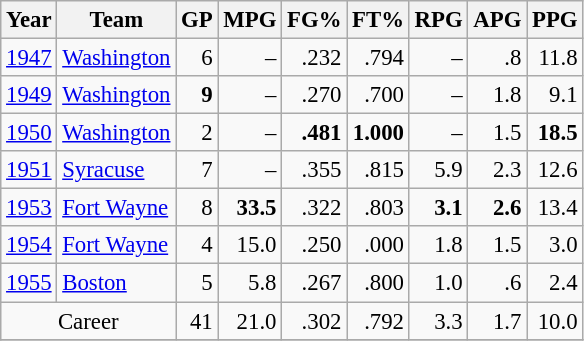<table class="wikitable sortable" style="font-size:95%; text-align:right;">
<tr>
<th>Year</th>
<th>Team</th>
<th>GP</th>
<th>MPG</th>
<th>FG%</th>
<th>FT%</th>
<th>RPG</th>
<th>APG</th>
<th>PPG</th>
</tr>
<tr>
<td style="text-align:left;"><a href='#'>1947</a></td>
<td style="text-align:left;"><a href='#'>Washington</a></td>
<td>6</td>
<td>–</td>
<td>.232</td>
<td>.794</td>
<td>–</td>
<td>.8</td>
<td>11.8</td>
</tr>
<tr>
<td style="text-align:left;"><a href='#'>1949</a></td>
<td style="text-align:left;"><a href='#'>Washington</a></td>
<td><strong>9</strong></td>
<td>–</td>
<td>.270</td>
<td>.700</td>
<td>–</td>
<td>1.8</td>
<td>9.1</td>
</tr>
<tr>
<td style="text-align:left;"><a href='#'>1950</a></td>
<td style="text-align:left;"><a href='#'>Washington</a></td>
<td>2</td>
<td>–</td>
<td><strong>.481</strong></td>
<td><strong>1.000</strong></td>
<td>–</td>
<td>1.5</td>
<td><strong>18.5</strong></td>
</tr>
<tr>
<td style="text-align:left;"><a href='#'>1951</a></td>
<td style="text-align:left;"><a href='#'>Syracuse</a></td>
<td>7</td>
<td>–</td>
<td>.355</td>
<td>.815</td>
<td>5.9</td>
<td>2.3</td>
<td>12.6</td>
</tr>
<tr>
<td style="text-align:left;"><a href='#'>1953</a></td>
<td style="text-align:left;"><a href='#'>Fort Wayne</a></td>
<td>8</td>
<td><strong>33.5</strong></td>
<td>.322</td>
<td>.803</td>
<td><strong>3.1</strong></td>
<td><strong>2.6</strong></td>
<td>13.4</td>
</tr>
<tr>
<td style="text-align:left;"><a href='#'>1954</a></td>
<td style="text-align:left;"><a href='#'>Fort Wayne</a></td>
<td>4</td>
<td>15.0</td>
<td>.250</td>
<td>.000</td>
<td>1.8</td>
<td>1.5</td>
<td>3.0</td>
</tr>
<tr>
<td style="text-align:left;"><a href='#'>1955</a></td>
<td style="text-align:left;"><a href='#'>Boston</a></td>
<td>5</td>
<td>5.8</td>
<td>.267</td>
<td>.800</td>
<td>1.0</td>
<td>.6</td>
<td>2.4</td>
</tr>
<tr>
<td style="text-align:center;" colspan="2">Career</td>
<td>41</td>
<td>21.0</td>
<td>.302</td>
<td>.792</td>
<td>3.3</td>
<td>1.7</td>
<td>10.0</td>
</tr>
<tr>
</tr>
</table>
